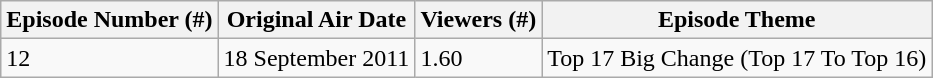<table class="wikitable">
<tr>
<th>Episode Number (#)</th>
<th>Original Air Date</th>
<th>Viewers (#)</th>
<th>Episode Theme</th>
</tr>
<tr>
<td>12</td>
<td>18 September 2011</td>
<td>1.60</td>
<td>Top 17 Big Change (Top 17 To Top 16)</td>
</tr>
</table>
